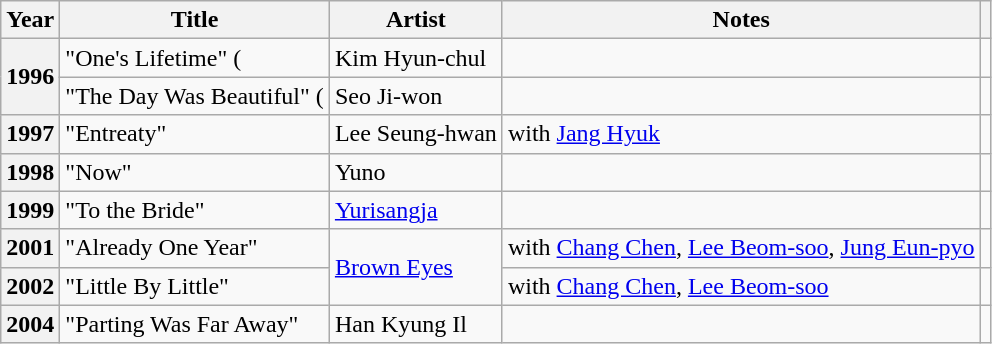<table class="wikitable plainrowheaders sortable">
<tr>
<th scope="col">Year</th>
<th scope="col">Title</th>
<th scope="col">Artist</th>
<th scope="col">Notes</th>
<th scope="col" class="unsortable"></th>
</tr>
<tr>
<th scope="row" rowspan="2">1996</th>
<td>"One's Lifetime" (</td>
<td>Kim Hyun-chul</td>
<td></td>
<td style="text-align:center"></td>
</tr>
<tr>
<td>"The Day Was Beautiful" (</td>
<td>Seo Ji-won</td>
<td></td>
<td style="text-align:center"></td>
</tr>
<tr>
<th scope="row">1997</th>
<td>"Entreaty" </td>
<td>Lee Seung-hwan</td>
<td>with <a href='#'>Jang Hyuk</a></td>
<td style="text-align:center"></td>
</tr>
<tr>
<th scope="row">1998</th>
<td>"Now" </td>
<td>Yuno</td>
<td></td>
<td style="text-align:center"></td>
</tr>
<tr>
<th scope="row">1999</th>
<td>"To the Bride" </td>
<td><a href='#'>Yurisangja</a></td>
<td></td>
<td style="text-align:center"></td>
</tr>
<tr>
<th scope="row">2001</th>
<td>"Already One Year" </td>
<td rowspan="2"><a href='#'>Brown Eyes</a></td>
<td>with <a href='#'>Chang Chen</a>, <a href='#'>Lee Beom-soo</a>, <a href='#'>Jung Eun-pyo</a></td>
<td style="text-align:center"></td>
</tr>
<tr>
<th scope="row">2002</th>
<td>"Little By Little" </td>
<td>with <a href='#'>Chang Chen</a>, <a href='#'>Lee Beom-soo</a></td>
<td style="text-align:center"></td>
</tr>
<tr>
<th scope="row">2004</th>
<td>"Parting Was Far Away" </td>
<td>Han Kyung Il</td>
<td></td>
<td style="text-align:center"></td>
</tr>
</table>
